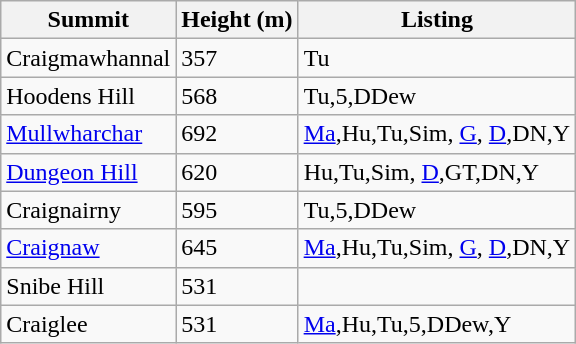<table class="wikitable sortable">
<tr>
<th>Summit</th>
<th>Height (m)</th>
<th>Listing</th>
</tr>
<tr>
<td>Craigmawhannal</td>
<td>357</td>
<td>Tu</td>
</tr>
<tr>
<td>Hoodens Hill</td>
<td>568</td>
<td>Tu,5,DDew</td>
</tr>
<tr>
<td><a href='#'>Mullwharchar</a></td>
<td>692</td>
<td><a href='#'>Ma</a>,Hu,Tu,Sim, <a href='#'>G</a>, <a href='#'>D</a>,DN,Y</td>
</tr>
<tr>
<td><a href='#'>Dungeon Hill</a></td>
<td>620</td>
<td>Hu,Tu,Sim, <a href='#'>D</a>,GT,DN,Y</td>
</tr>
<tr>
<td>Craignairny</td>
<td>595</td>
<td>Tu,5,DDew</td>
</tr>
<tr>
<td><a href='#'>Craignaw</a></td>
<td>645</td>
<td><a href='#'>Ma</a>,Hu,Tu,Sim, <a href='#'>G</a>, <a href='#'>D</a>,DN,Y</td>
</tr>
<tr>
<td>Snibe Hill</td>
<td>531</td>
<td></td>
</tr>
<tr>
<td>Craiglee</td>
<td>531</td>
<td><a href='#'>Ma</a>,Hu,Tu,5,DDew,Y</td>
</tr>
</table>
